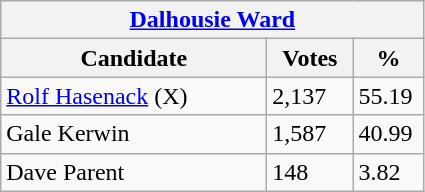<table class="wikitable">
<tr>
<th colspan="3"><a href='#'>Dalhousie Ward</a></th>
</tr>
<tr>
<th style="width: 170px">Candidate</th>
<th style="width: 50px">Votes</th>
<th style="width: 40px">%</th>
</tr>
<tr>
<td><a href='#'>Rolf Hasenack</a> (X)</td>
<td>2,137</td>
<td>55.19</td>
</tr>
<tr>
<td>Gale Kerwin</td>
<td>1,587</td>
<td>40.99</td>
</tr>
<tr>
<td>Dave Parent</td>
<td>148</td>
<td>3.82</td>
</tr>
</table>
